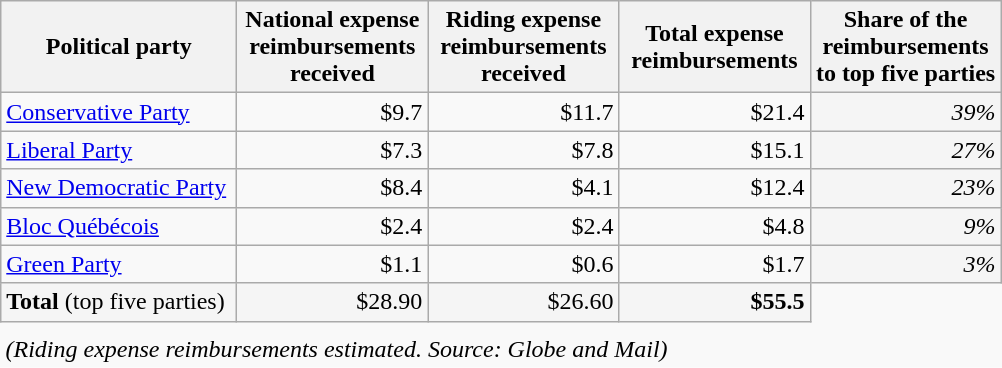<table class="wikitable" bgcolor="#cccccc" style="border:1px; text-align: right">
<tr style="text-align:center">
<th width="150px">Political party</th>
<th width="120px">National expense reimbursements received</th>
<th width="120px">Riding expense reimbursements received</th>
<th width="120px">Total expense reimbursements</th>
<th width="120px">Share of the reimbursements to top five parties</th>
</tr>
<tr>
<td align="left"><a href='#'>Conservative Party</a></td>
<td>$9.7</td>
<td>$11.7</td>
<td>$21.4</td>
<td style="background:#f5f5f5;"><em>39%</em></td>
</tr>
<tr>
<td align="left"><a href='#'>Liberal Party</a></td>
<td>$7.3</td>
<td>$7.8</td>
<td>$15.1</td>
<td style="background:#f5f5f5;"><em>27%</em></td>
</tr>
<tr>
<td align="left"><a href='#'>New Democratic Party</a></td>
<td>$8.4</td>
<td>$4.1</td>
<td>$12.4</td>
<td style="background:#f5f5f5;"><em>23%</em></td>
</tr>
<tr>
<td align="left"><a href='#'>Bloc Québécois</a></td>
<td>$2.4</td>
<td>$2.4</td>
<td>$4.8</td>
<td style="background:#f5f5f5;"><em>9%</em></td>
</tr>
<tr>
<td align="left"><a href='#'>Green Party</a></td>
<td>$1.1</td>
<td>$0.6</td>
<td>$1.7</td>
<td style="background:#f5f5f5;"><em>3%</em></td>
</tr>
<tr>
<td style="text-align:left; background:#f5f5f5;"><strong>Total</strong> (top five parties)</td>
<td style="background:#f5f5f5;">$28.90</td>
<td style="background:#f5f5f5;">$26.60</td>
<td style="background:#f5f5f5;"><strong>$55.5</strong></td>
</tr>
<tr>
<td style="border:0px;"></td>
</tr>
<tr>
<td colspan="5" style="text-align:left; border:0px;"><em>(Riding expense reimbursements estimated. Source: Globe and Mail)</em></td>
</tr>
</table>
